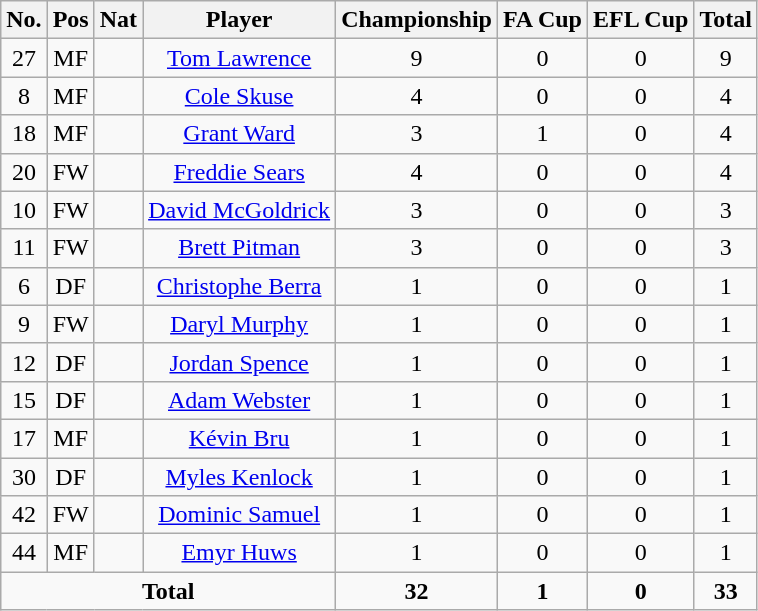<table class="wikitable" style="text-align:center">
<tr>
<th width=0%>No.</th>
<th width=0%>Pos</th>
<th width=0%>Nat</th>
<th width=0%>Player</th>
<th width=0%>Championship</th>
<th width=0%>FA Cup</th>
<th width=0%>EFL Cup</th>
<th width=0%>Total</th>
</tr>
<tr>
<td>27</td>
<td>MF</td>
<td align="left"></td>
<td><a href='#'>Tom Lawrence</a></td>
<td>9</td>
<td>0</td>
<td>0</td>
<td>9</td>
</tr>
<tr>
<td>8</td>
<td>MF</td>
<td align="left"></td>
<td><a href='#'>Cole Skuse</a></td>
<td>4</td>
<td>0</td>
<td>0</td>
<td>4</td>
</tr>
<tr>
<td>18</td>
<td>MF</td>
<td align="left"></td>
<td><a href='#'>Grant Ward</a></td>
<td>3</td>
<td>1</td>
<td>0</td>
<td>4</td>
</tr>
<tr>
<td>20</td>
<td>FW</td>
<td align="left"></td>
<td><a href='#'>Freddie Sears</a></td>
<td>4</td>
<td>0</td>
<td>0</td>
<td>4</td>
</tr>
<tr>
<td>10</td>
<td>FW</td>
<td align="left"></td>
<td><a href='#'>David McGoldrick</a></td>
<td>3</td>
<td>0</td>
<td>0</td>
<td>3</td>
</tr>
<tr>
<td>11</td>
<td>FW</td>
<td align="left"></td>
<td><a href='#'>Brett Pitman</a></td>
<td>3</td>
<td>0</td>
<td>0</td>
<td>3</td>
</tr>
<tr>
<td>6</td>
<td>DF</td>
<td align="left"></td>
<td><a href='#'>Christophe Berra</a></td>
<td>1</td>
<td>0</td>
<td>0</td>
<td>1</td>
</tr>
<tr>
<td>9</td>
<td>FW</td>
<td align="left"></td>
<td><a href='#'>Daryl Murphy</a></td>
<td>1</td>
<td>0</td>
<td>0</td>
<td>1</td>
</tr>
<tr>
<td>12</td>
<td>DF</td>
<td align="left"></td>
<td><a href='#'>Jordan Spence</a></td>
<td>1</td>
<td>0</td>
<td>0</td>
<td>1</td>
</tr>
<tr>
<td>15</td>
<td>DF</td>
<td align="left"></td>
<td><a href='#'>Adam Webster</a></td>
<td>1</td>
<td>0</td>
<td>0</td>
<td>1</td>
</tr>
<tr>
<td>17</td>
<td>MF</td>
<td align="left"></td>
<td><a href='#'>Kévin Bru</a></td>
<td>1</td>
<td>0</td>
<td>0</td>
<td>1</td>
</tr>
<tr>
<td>30</td>
<td>DF</td>
<td align="left"></td>
<td><a href='#'>Myles Kenlock</a></td>
<td>1</td>
<td>0</td>
<td>0</td>
<td>1</td>
</tr>
<tr>
<td>42</td>
<td>FW</td>
<td align="left"></td>
<td><a href='#'>Dominic Samuel</a></td>
<td>1</td>
<td>0</td>
<td>0</td>
<td>1</td>
</tr>
<tr>
<td>44</td>
<td>MF</td>
<td align="left"></td>
<td><a href='#'>Emyr Huws</a></td>
<td>1</td>
<td>0</td>
<td>0</td>
<td>1</td>
</tr>
<tr>
<td colspan=4><strong>Total</strong></td>
<td><strong>32</strong></td>
<td><strong>1</strong></td>
<td><strong>0</strong></td>
<td><strong>33</strong></td>
</tr>
</table>
